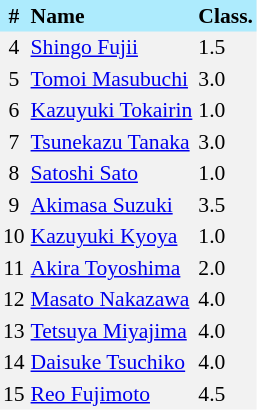<table border=0 cellpadding=2 cellspacing=0  |- bgcolor=#F2F2F2 style="text-align:center; font-size:90%;">
<tr bgcolor=#ADEBFD>
<th>#</th>
<th align=left>Name</th>
<th align=left>Class.</th>
</tr>
<tr>
<td>4</td>
<td align=left><a href='#'>Shingo Fujii</a></td>
<td align=left>1.5</td>
</tr>
<tr>
<td>5</td>
<td align=left><a href='#'>Tomoi Masubuchi</a></td>
<td align=left>3.0</td>
</tr>
<tr>
<td>6</td>
<td align=left><a href='#'>Kazuyuki Tokairin</a></td>
<td align=left>1.0</td>
</tr>
<tr>
<td>7</td>
<td align=left><a href='#'>Tsunekazu Tanaka</a></td>
<td align=left>3.0</td>
</tr>
<tr>
<td>8</td>
<td align=left><a href='#'>Satoshi Sato</a></td>
<td align=left>1.0</td>
</tr>
<tr>
<td>9</td>
<td align=left><a href='#'>Akimasa Suzuki</a></td>
<td align=left>3.5</td>
</tr>
<tr>
<td>10</td>
<td align=left><a href='#'>Kazuyuki Kyoya</a></td>
<td align=left>1.0</td>
</tr>
<tr>
<td>11</td>
<td align=left><a href='#'>Akira Toyoshima</a></td>
<td align=left>2.0</td>
</tr>
<tr>
<td>12</td>
<td align=left><a href='#'>Masato Nakazawa</a></td>
<td align=left>4.0</td>
</tr>
<tr>
<td>13</td>
<td align=left><a href='#'>Tetsuya Miyajima</a></td>
<td align=left>4.0</td>
</tr>
<tr>
<td>14</td>
<td align=left><a href='#'>Daisuke Tsuchiko</a></td>
<td align=left>4.0</td>
</tr>
<tr>
<td>15</td>
<td align=left><a href='#'>Reo Fujimoto</a></td>
<td align=left>4.5</td>
</tr>
</table>
